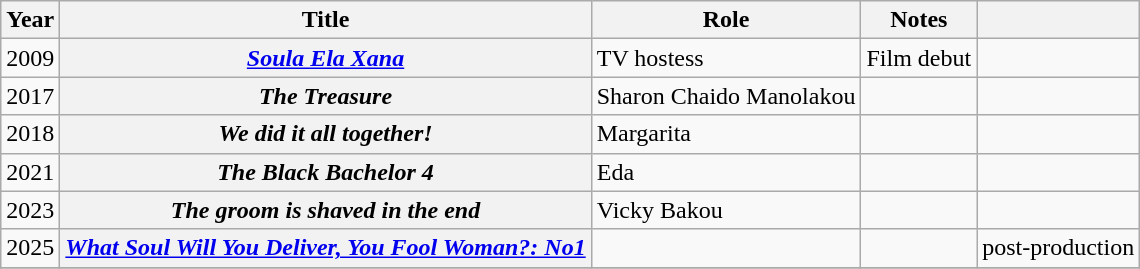<table class="wikitable plainrowheaders sortable" style="margin-right: 0;">
<tr>
<th scope="col">Year</th>
<th scope="col">Title</th>
<th scope="col">Role</th>
<th scope="col" class="unsortable">Notes</th>
<th scope="col" class="unsortable"></th>
</tr>
<tr>
<td>2009</td>
<th scope="row"><em><a href='#'>Soula Ela Xana</a></em></th>
<td>TV hostess</td>
<td>Film debut</td>
<td></td>
</tr>
<tr>
<td>2017</td>
<th scope="row"><em>The Treasure</em></th>
<td>Sharon Chaido Manolakou</td>
<td></td>
<td></td>
</tr>
<tr>
<td>2018</td>
<th scope="row"><em>We did it all together!</em></th>
<td>Margarita</td>
<td></td>
<td></td>
</tr>
<tr>
<td>2021</td>
<th scope="row"><em>The Black Bachelor 4</em></th>
<td>Eda</td>
<td></td>
</tr>
<tr>
<td>2023</td>
<th scope="row"><em>The groom is shaved in the end</em></th>
<td>Vicky Bakou</td>
<td></td>
<td></td>
</tr>
<tr>
<td>2025</td>
<th scope="row"><em><a href='#'>What Soul Will You Deliver, You Fool Woman?: No1</a></em></th>
<td></td>
<td></td>
<td>post-production</td>
</tr>
<tr>
</tr>
</table>
